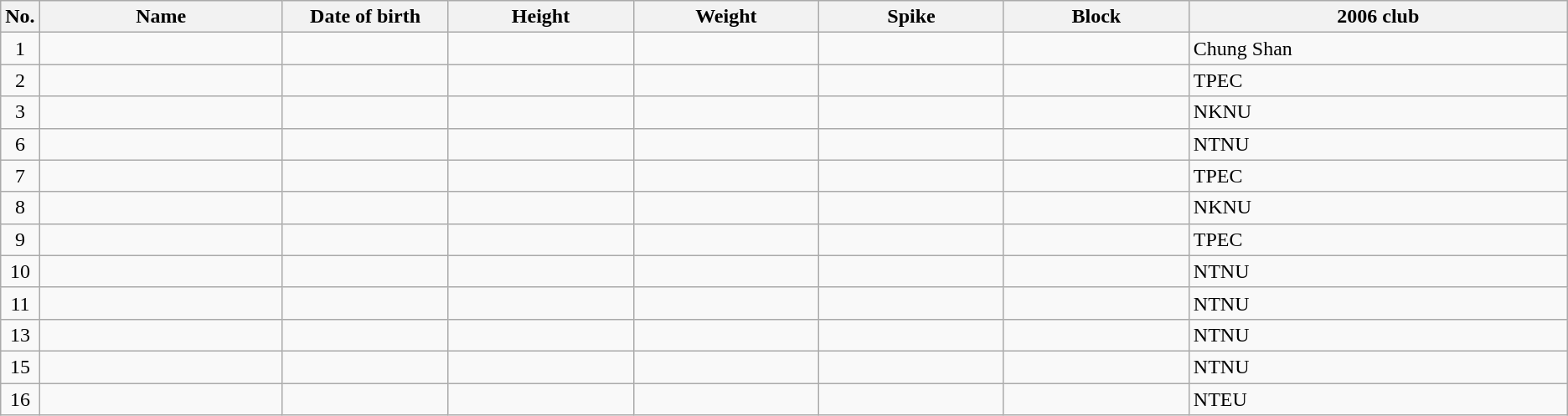<table class="wikitable sortable" style="font-size:100%; text-align:center;">
<tr>
<th>No.</th>
<th style="width:12em">Name</th>
<th style="width:8em">Date of birth</th>
<th style="width:9em">Height</th>
<th style="width:9em">Weight</th>
<th style="width:9em">Spike</th>
<th style="width:9em">Block</th>
<th style="width:19em">2006 club</th>
</tr>
<tr>
<td>1</td>
<td align=left></td>
<td align=right></td>
<td></td>
<td></td>
<td></td>
<td></td>
<td align=left>Chung Shan</td>
</tr>
<tr>
<td>2</td>
<td align=left></td>
<td align=right></td>
<td></td>
<td></td>
<td></td>
<td></td>
<td align=left>TPEC</td>
</tr>
<tr>
<td>3</td>
<td align=left></td>
<td align=right></td>
<td></td>
<td></td>
<td></td>
<td></td>
<td align=left>NKNU</td>
</tr>
<tr>
<td>6</td>
<td align=left></td>
<td align=right></td>
<td></td>
<td></td>
<td></td>
<td></td>
<td align=left>NTNU</td>
</tr>
<tr>
<td>7</td>
<td align=left></td>
<td align=right></td>
<td></td>
<td></td>
<td></td>
<td></td>
<td align=left>TPEC</td>
</tr>
<tr>
<td>8</td>
<td align=left></td>
<td align=right></td>
<td></td>
<td></td>
<td></td>
<td></td>
<td align=left>NKNU</td>
</tr>
<tr>
<td>9</td>
<td align=left></td>
<td align=right></td>
<td></td>
<td></td>
<td></td>
<td></td>
<td align=left>TPEC</td>
</tr>
<tr>
<td>10</td>
<td align=left></td>
<td align=right></td>
<td></td>
<td></td>
<td></td>
<td></td>
<td align=left>NTNU</td>
</tr>
<tr>
<td>11</td>
<td align=left></td>
<td align=right></td>
<td></td>
<td></td>
<td></td>
<td></td>
<td align=left>NTNU</td>
</tr>
<tr>
<td>13</td>
<td align=left></td>
<td align=right></td>
<td></td>
<td></td>
<td></td>
<td></td>
<td align=left>NTNU</td>
</tr>
<tr>
<td>15</td>
<td align=left></td>
<td align=right></td>
<td></td>
<td></td>
<td></td>
<td></td>
<td align=left>NTNU</td>
</tr>
<tr>
<td>16</td>
<td align=left></td>
<td align=right></td>
<td></td>
<td></td>
<td></td>
<td></td>
<td align=left>NTEU</td>
</tr>
</table>
